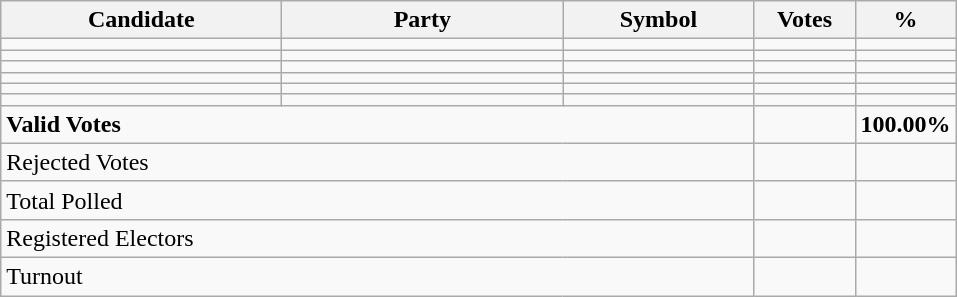<table class="wikitable" border="1" style="text-align:right;">
<tr>
<th align=left width="180">Candidate</th>
<th align=left width="180">Party</th>
<th align=left width="120">Symbol</th>
<th align=left width="60">Votes</th>
<th align=left width="60">%</th>
</tr>
<tr>
<td align=left></td>
<td align=left></td>
<td></td>
<td></td>
<td></td>
</tr>
<tr>
<td align=left></td>
<td align=left></td>
<td></td>
<td></td>
<td></td>
</tr>
<tr>
<td align=left></td>
<td align=left></td>
<td></td>
<td></td>
<td></td>
</tr>
<tr>
<td align=left></td>
<td align=left></td>
<td></td>
<td></td>
<td></td>
</tr>
<tr>
<td align=left></td>
<td align=left></td>
<td></td>
<td></td>
<td></td>
</tr>
<tr>
<td align=left></td>
<td align=left></td>
<td></td>
<td></td>
<td></td>
</tr>
<tr>
<td align=left colspan=3><strong>Valid Votes</strong></td>
<td><strong> </strong></td>
<td><strong>100.00%</strong></td>
</tr>
<tr>
<td align=left colspan=3>Rejected Votes</td>
<td></td>
<td></td>
</tr>
<tr>
<td align=left colspan=3>Total Polled</td>
<td></td>
<td></td>
</tr>
<tr>
<td align=left colspan=3>Registered Electors</td>
<td></td>
<td></td>
</tr>
<tr>
<td align=left colspan=3>Turnout</td>
<td></td>
</tr>
</table>
